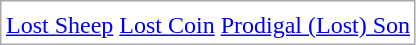<table style="text-align:center; border:1px solid darkgray;">
<tr border=0>
<td></td>
<td style="padding-left:1em;"></td>
<td style="padding-left:1em;"></td>
</tr>
<tr>
<td><a href='#'>Lost Sheep</a></td>
<td><a href='#'>Lost Coin</a></td>
<td><a href='#'>Prodigal (Lost) Son</a></td>
</tr>
</table>
